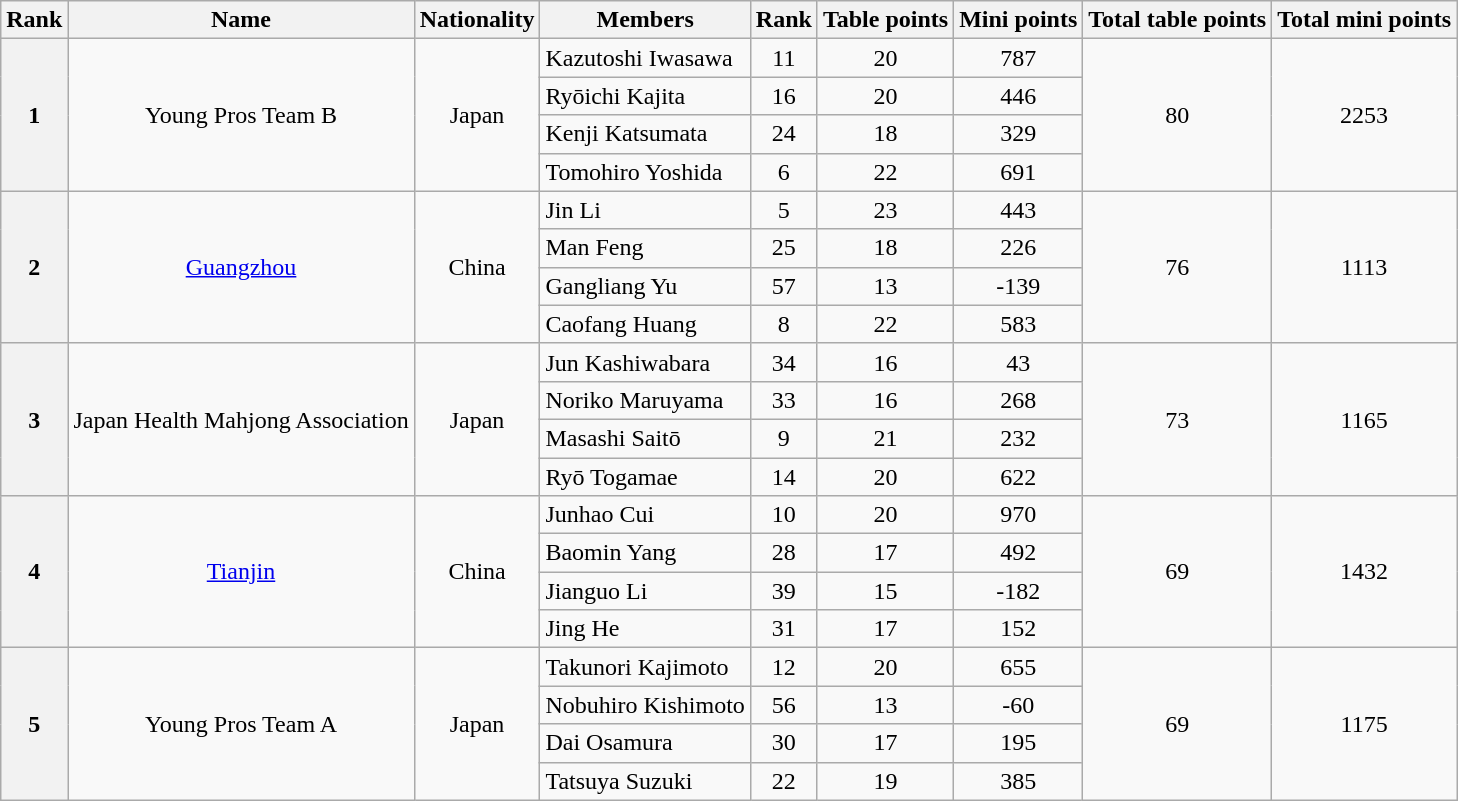<table class="wikitable" style="text-align:center">
<tr>
<th scope="col">Rank</th>
<th scope="col">Name</th>
<th scope="col">Nationality</th>
<th scope="col">Members</th>
<th scope="col">Rank</th>
<th scope="col">Table points</th>
<th scope="col">Mini points</th>
<th scope="col">Total table points</th>
<th scope="col">Total mini points</th>
</tr>
<tr>
<th scope="row" rowspan="4">1</th>
<td rowspan="4">Young Pros Team B</td>
<td rowspan="4">Japan</td>
<td style="text-align:left">Kazutoshi Iwasawa</td>
<td>11</td>
<td>20</td>
<td>787</td>
<td rowspan="4">80</td>
<td rowspan="4">2253</td>
</tr>
<tr>
<td style="text-align:left">Ryōichi Kajita</td>
<td>16</td>
<td>20</td>
<td>446</td>
</tr>
<tr>
<td style="text-align:left">Kenji Katsumata</td>
<td>24</td>
<td>18</td>
<td>329</td>
</tr>
<tr>
<td style="text-align:left">Tomohiro Yoshida</td>
<td>6</td>
<td>22</td>
<td>691</td>
</tr>
<tr>
<th scope="row" rowspan="4">2</th>
<td rowspan="4"><a href='#'>Guangzhou</a></td>
<td rowspan="4">China</td>
<td style="text-align:left">Jin Li</td>
<td>5</td>
<td>23</td>
<td>443</td>
<td rowspan="4">76</td>
<td rowspan="4">1113</td>
</tr>
<tr>
<td style="text-align:left">Man Feng</td>
<td>25</td>
<td>18</td>
<td>226</td>
</tr>
<tr>
<td style="text-align:left">Gangliang Yu</td>
<td>57</td>
<td>13</td>
<td>-139</td>
</tr>
<tr>
<td style="text-align:left">Caofang Huang</td>
<td>8</td>
<td>22</td>
<td>583</td>
</tr>
<tr>
<th scope="row" rowspan="4">3</th>
<td rowspan="4">Japan Health Mahjong Association</td>
<td rowspan="4">Japan</td>
<td style="text-align:left">Jun Kashiwabara</td>
<td>34</td>
<td>16</td>
<td>43</td>
<td rowspan="4">73</td>
<td rowspan="4">1165</td>
</tr>
<tr>
<td style="text-align:left">Noriko Maruyama</td>
<td>33</td>
<td>16</td>
<td>268</td>
</tr>
<tr>
<td style="text-align:left">Masashi Saitō</td>
<td>9</td>
<td>21</td>
<td>232</td>
</tr>
<tr>
<td style="text-align:left">Ryō Togamae</td>
<td>14</td>
<td>20</td>
<td>622</td>
</tr>
<tr>
<th scope="row" rowspan="4">4</th>
<td rowspan="4"><a href='#'>Tianjin</a></td>
<td rowspan="4">China</td>
<td style="text-align:left">Junhao Cui</td>
<td>10</td>
<td>20</td>
<td>970</td>
<td rowspan="4">69</td>
<td rowspan="4">1432</td>
</tr>
<tr>
<td style="text-align:left">Baomin Yang</td>
<td>28</td>
<td>17</td>
<td>492</td>
</tr>
<tr>
<td style="text-align:left">Jianguo Li</td>
<td>39</td>
<td>15</td>
<td>-182</td>
</tr>
<tr>
<td style="text-align:left">Jing He</td>
<td>31</td>
<td>17</td>
<td>152</td>
</tr>
<tr>
<th scope="row" rowspan="4">5</th>
<td rowspan="4">Young Pros Team A</td>
<td rowspan="4">Japan</td>
<td style="text-align:left">Takunori Kajimoto</td>
<td>12</td>
<td>20</td>
<td>655</td>
<td rowspan="4">69</td>
<td rowspan="4">1175</td>
</tr>
<tr>
<td style="text-align:left">Nobuhiro Kishimoto</td>
<td>56</td>
<td>13</td>
<td>-60</td>
</tr>
<tr>
<td style="text-align:left">Dai Osamura</td>
<td>30</td>
<td>17</td>
<td>195</td>
</tr>
<tr>
<td style="text-align:left">Tatsuya Suzuki</td>
<td>22</td>
<td>19</td>
<td>385</td>
</tr>
</table>
